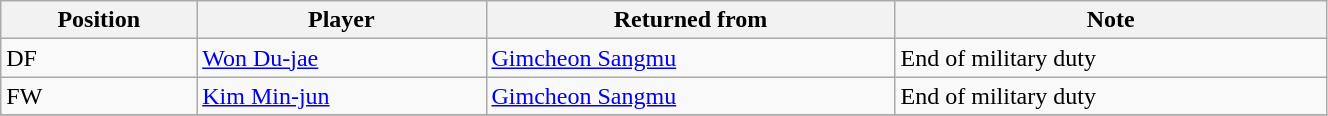<table class="wikitable sortable" style="width:70%; text-align:center; font-size:100%; text-align:left;">
<tr>
<th>Position</th>
<th>Player</th>
<th>Returned from</th>
<th>Note</th>
</tr>
<tr>
<td>DF</td>
<td> <a href='#'>Won Du-jae</a></td>
<td> <a href='#'>Gimcheon Sangmu</a></td>
<td>End of military duty</td>
</tr>
<tr>
<td>FW</td>
<td> <a href='#'>Kim Min-jun</a></td>
<td> <a href='#'>Gimcheon Sangmu</a></td>
<td>End of military duty</td>
</tr>
<tr>
</tr>
</table>
